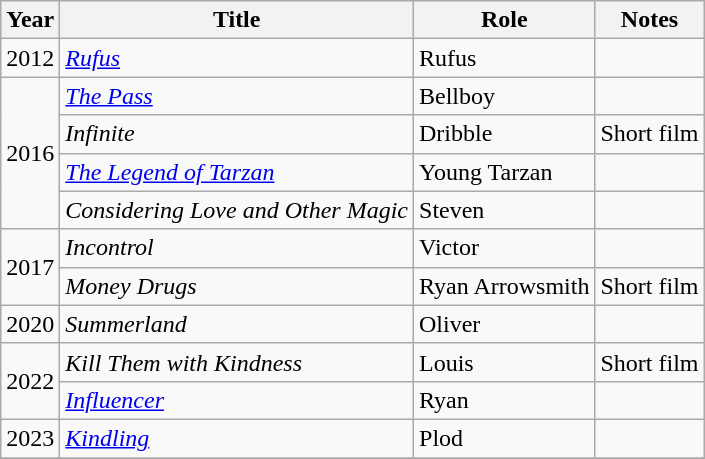<table class="wikitable sortable">
<tr>
<th>Year</th>
<th>Title</th>
<th>Role</th>
<th class="unsortable">Notes</th>
</tr>
<tr>
<td>2012</td>
<td><em><a href='#'>Rufus</a></em></td>
<td>Rufus</td>
<td></td>
</tr>
<tr>
<td rowspan="4">2016</td>
<td><em><a href='#'>The Pass</a></em></td>
<td>Bellboy</td>
<td></td>
</tr>
<tr>
<td><em>Infinite</em></td>
<td>Dribble</td>
<td>Short film</td>
</tr>
<tr>
<td><em><a href='#'>The Legend of Tarzan</a></em></td>
<td>Young Tarzan</td>
<td></td>
</tr>
<tr>
<td><em>Considering Love and Other Magic</em></td>
<td>Steven</td>
<td></td>
</tr>
<tr>
<td rowspan="2">2017</td>
<td><em>Incontrol</em></td>
<td>Victor</td>
<td></td>
</tr>
<tr>
<td><em>Money Drugs</em></td>
<td>Ryan Arrowsmith</td>
<td>Short film</td>
</tr>
<tr>
<td>2020</td>
<td><em>Summerland</em></td>
<td>Oliver</td>
<td></td>
</tr>
<tr>
<td rowspan="2">2022</td>
<td><em>Kill Them with Kindness</em></td>
<td>Louis</td>
<td>Short film</td>
</tr>
<tr>
<td><em><a href='#'>Influencer</a></em></td>
<td>Ryan</td>
<td></td>
</tr>
<tr>
<td>2023</td>
<td><em><a href='#'>Kindling</a></em></td>
<td>Plod</td>
<td></td>
</tr>
<tr>
</tr>
</table>
